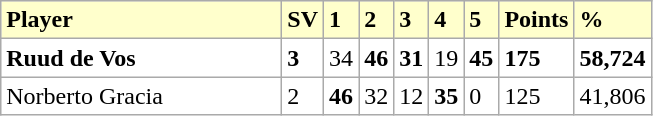<table class="wikitable">
<tr bgcolor="#ffffcc">
<td width=180><strong>Player</strong></td>
<td><strong>SV</strong></td>
<td><strong>1</strong></td>
<td><strong>2</strong></td>
<td><strong>3</strong></td>
<td><strong>4</strong></td>
<td><strong>5</strong></td>
<td><strong>Points</strong></td>
<td><strong>%</strong></td>
</tr>
<tr bgcolor="FFFFFF">
<td> <strong>Ruud de Vos</strong></td>
<td><strong>3</strong></td>
<td>34</td>
<td><strong>46</strong></td>
<td><strong>31</strong></td>
<td>19</td>
<td><strong>45</strong></td>
<td><strong>175</strong></td>
<td><strong>58,724</strong></td>
</tr>
<tr bgcolor="FFFFFF">
<td> Norberto Gracia</td>
<td>2</td>
<td><strong>46</strong></td>
<td>32</td>
<td>12</td>
<td><strong>35</strong></td>
<td>0</td>
<td>125</td>
<td>41,806</td>
</tr>
</table>
